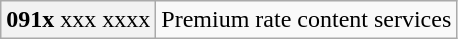<table class="wikitable" style="width: auto; margin-left: 1.5em;">
<tr>
<th scope="row" style="font-weight: normal;"><strong>091x</strong> xxx xxxx</th>
<td>Premium rate content services</td>
</tr>
</table>
